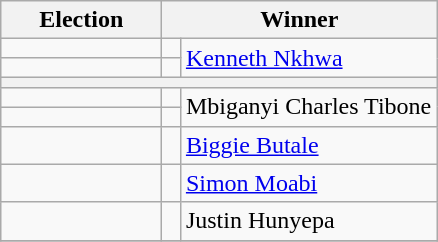<table class=wikitable>
<tr>
<th width=100>Election</th>
<th width=175 colspan=2>Winner</th>
</tr>
<tr>
<td></td>
<td bgcolor=></td>
<td rowspan=2><a href='#'>Kenneth Nkhwa</a></td>
</tr>
<tr>
<td></td>
<td width=5 bgcolor=></td>
</tr>
<tr>
<th colspan="3"></th>
</tr>
<tr>
<td></td>
<td width=5 bgcolor=></td>
<td rowspan=2>Mbiganyi Charles Tibone</td>
</tr>
<tr>
<td></td>
<td bgcolor=></td>
</tr>
<tr>
<td></td>
<td bgcolor=></td>
<td><a href='#'>Biggie Butale</a></td>
</tr>
<tr>
<td></td>
<td bgcolor=></td>
<td><a href='#'>Simon Moabi</a></td>
</tr>
<tr>
<td></td>
<td bgcolor=></td>
<td>Justin Hunyepa</td>
</tr>
<tr>
</tr>
</table>
